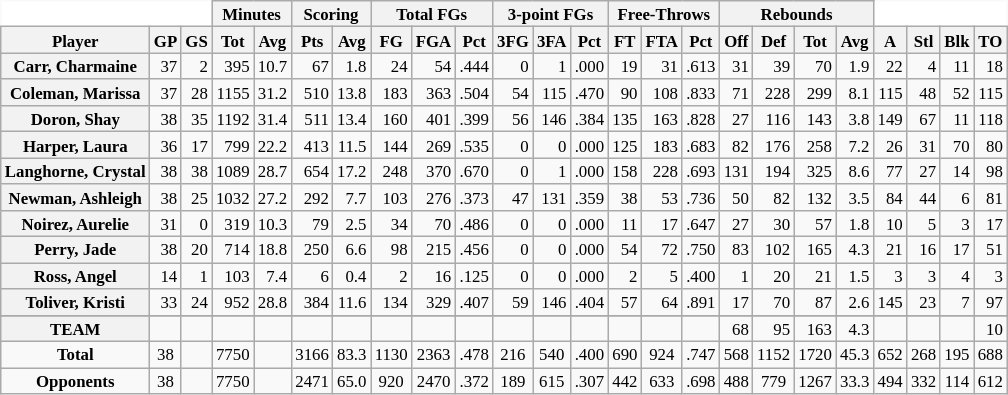<table class="wikitable sortable" style="font-size:70%;">
<tr>
<th colspan="3" style="border-top-style:hidden; border-left-style:hidden; background: white;"></th>
<th colspan="2" style=>Minutes</th>
<th colspan="2" style=>Scoring</th>
<th colspan="3" style=>Total FGs</th>
<th colspan="3" style=>3-point FGs</th>
<th colspan="3" style=>Free-Throws</th>
<th colspan="4" style=>Rebounds</th>
<th colspan="4" style="border-top-style:hidden; border-right-style:hidden; background: white;"></th>
</tr>
<tr>
<th scope="col" style=>Player</th>
<th scope="col" style=>GP</th>
<th scope="col" style=>GS</th>
<th scope="col" style=>Tot</th>
<th scope="col" style=>Avg</th>
<th scope="col" style=>Pts</th>
<th scope="col" style=>Avg</th>
<th scope="col" style=>FG</th>
<th scope="col" style=>FGA</th>
<th scope="col" style=>Pct</th>
<th scope="col" style=>3FG</th>
<th scope="col" style=>3FA</th>
<th scope="col" style=>Pct</th>
<th scope="col" style=>FT</th>
<th scope="col" style=>FTA</th>
<th scope="col" style=>Pct</th>
<th scope="col" style=>Off</th>
<th scope="col" style=>Def</th>
<th scope="col" style=>Tot</th>
<th scope="col" style=>Avg</th>
<th scope="col" style=>A</th>
<th scope="col" style=>Stl</th>
<th scope="col" style=>Blk</th>
<th scope="col" style=>TO</th>
</tr>
<tr>
<th style=white-space:nowrap>Carr, Charmaine</th>
<td style="text-align:right;">37</td>
<td style="text-align:right;">2</td>
<td style="text-align:right;">395</td>
<td style="text-align:right;">10.7</td>
<td style="text-align:right;">67</td>
<td style="text-align:right;">1.8</td>
<td style="text-align:right;">24</td>
<td style="text-align:right;">54</td>
<td style="text-align:right;">.444</td>
<td style="text-align:right;">0</td>
<td style="text-align:right;">1</td>
<td style="text-align:right;">.000</td>
<td style="text-align:right;">19</td>
<td style="text-align:right;">31</td>
<td style="text-align:right;">.613</td>
<td style="text-align:right;">31</td>
<td style="text-align:right;">39</td>
<td style="text-align:right;">70</td>
<td style="text-align:right;">1.9</td>
<td style="text-align:right;">22</td>
<td style="text-align:right;">4</td>
<td style="text-align:right;">11</td>
<td style="text-align:right;">18</td>
</tr>
<tr>
<th style=white-space:nowrap>Coleman, Marissa</th>
<td style="text-align:right;">37</td>
<td style="text-align:right;">28</td>
<td style="text-align:right;">1155</td>
<td style="text-align:right;">31.2</td>
<td style="text-align:right;">510</td>
<td style="text-align:right;">13.8</td>
<td style="text-align:right;">183</td>
<td style="text-align:right;">363</td>
<td style="text-align:right;">.504</td>
<td style="text-align:right;">54</td>
<td style="text-align:right;">115</td>
<td style="text-align:right;">.470</td>
<td style="text-align:right;">90</td>
<td style="text-align:right;">108</td>
<td style="text-align:right;">.833</td>
<td style="text-align:right;">71</td>
<td style="text-align:right;">228</td>
<td style="text-align:right;">299</td>
<td style="text-align:right;">8.1</td>
<td style="text-align:right;">115</td>
<td style="text-align:right;">48</td>
<td style="text-align:right;">52</td>
<td style="text-align:right;">115</td>
</tr>
<tr>
<th style=white-space:nowrap>Doron, Shay</th>
<td style="text-align:right;">38</td>
<td style="text-align:right;">35</td>
<td style="text-align:right;">1192</td>
<td style="text-align:right;">31.4</td>
<td style="text-align:right;">511</td>
<td style="text-align:right;">13.4</td>
<td style="text-align:right;">160</td>
<td style="text-align:right;">401</td>
<td style="text-align:right;">.399</td>
<td style="text-align:right;">56</td>
<td style="text-align:right;">146</td>
<td style="text-align:right;">.384</td>
<td style="text-align:right;">135</td>
<td style="text-align:right;">163</td>
<td style="text-align:right;">.828</td>
<td style="text-align:right;">27</td>
<td style="text-align:right;">116</td>
<td style="text-align:right;">143</td>
<td style="text-align:right;">3.8</td>
<td style="text-align:right;">149</td>
<td style="text-align:right;">67</td>
<td style="text-align:right;">11</td>
<td style="text-align:right;">118</td>
</tr>
<tr>
<th style=white-space:nowrap>Harper, Laura</th>
<td style="text-align:right;">36</td>
<td style="text-align:right;">17</td>
<td style="text-align:right;">799</td>
<td style="text-align:right;">22.2</td>
<td style="text-align:right;">413</td>
<td style="text-align:right;">11.5</td>
<td style="text-align:right;">144</td>
<td style="text-align:right;">269</td>
<td style="text-align:right;">.535</td>
<td style="text-align:right;">0</td>
<td style="text-align:right;">0</td>
<td style="text-align:right;">.000</td>
<td style="text-align:right;">125</td>
<td style="text-align:right;">183</td>
<td style="text-align:right;">.683</td>
<td style="text-align:right;">82</td>
<td style="text-align:right;">176</td>
<td style="text-align:right;">258</td>
<td style="text-align:right;">7.2</td>
<td style="text-align:right;">26</td>
<td style="text-align:right;">31</td>
<td style="text-align:right;">70</td>
<td style="text-align:right;">80</td>
</tr>
<tr>
<th style=white-space:nowrap>Langhorne, Crystal</th>
<td style="text-align:right;">38</td>
<td style="text-align:right;">38</td>
<td style="text-align:right;">1089</td>
<td style="text-align:right;">28.7</td>
<td style="text-align:right;">654</td>
<td style="text-align:right;">17.2</td>
<td style="text-align:right;">248</td>
<td style="text-align:right;">370</td>
<td style="text-align:right;">.670</td>
<td style="text-align:right;">0</td>
<td style="text-align:right;">1</td>
<td style="text-align:right;">.000</td>
<td style="text-align:right;">158</td>
<td style="text-align:right;">228</td>
<td style="text-align:right;">.693</td>
<td style="text-align:right;">131</td>
<td style="text-align:right;">194</td>
<td style="text-align:right;">325</td>
<td style="text-align:right;">8.6</td>
<td style="text-align:right;">77</td>
<td style="text-align:right;">27</td>
<td style="text-align:right;">14</td>
<td style="text-align:right;">98</td>
</tr>
<tr>
<th style=white-space:nowrap>Newman, Ashleigh</th>
<td style="text-align:right;">38</td>
<td style="text-align:right;">25</td>
<td style="text-align:right;">1032</td>
<td style="text-align:right;">27.2</td>
<td style="text-align:right;">292</td>
<td style="text-align:right;">7.7</td>
<td style="text-align:right;">103</td>
<td style="text-align:right;">276</td>
<td style="text-align:right;">.373</td>
<td style="text-align:right;">47</td>
<td style="text-align:right;">131</td>
<td style="text-align:right;">.359</td>
<td style="text-align:right;">38</td>
<td style="text-align:right;">53</td>
<td style="text-align:right;">.736</td>
<td style="text-align:right;">50</td>
<td style="text-align:right;">82</td>
<td style="text-align:right;">132</td>
<td style="text-align:right;">3.5</td>
<td style="text-align:right;">84</td>
<td style="text-align:right;">44</td>
<td style="text-align:right;">6</td>
<td style="text-align:right;">81</td>
</tr>
<tr>
<th style=white-space:nowrap>Noirez, Aurelie</th>
<td style="text-align:right;">31</td>
<td style="text-align:right;">0</td>
<td style="text-align:right;">319</td>
<td style="text-align:right;">10.3</td>
<td style="text-align:right;">79</td>
<td style="text-align:right;">2.5</td>
<td style="text-align:right;">34</td>
<td style="text-align:right;">70</td>
<td style="text-align:right;">.486</td>
<td style="text-align:right;">0</td>
<td style="text-align:right;">0</td>
<td style="text-align:right;">.000</td>
<td style="text-align:right;">11</td>
<td style="text-align:right;">17</td>
<td style="text-align:right;">.647</td>
<td style="text-align:right;">27</td>
<td style="text-align:right;">30</td>
<td style="text-align:right;">57</td>
<td style="text-align:right;">1.8</td>
<td style="text-align:right;">10</td>
<td style="text-align:right;">5</td>
<td style="text-align:right;">3</td>
<td style="text-align:right;">17</td>
</tr>
<tr>
<th style=white-space:nowrap>Perry, Jade</th>
<td style="text-align:right;">38</td>
<td style="text-align:right;">20</td>
<td style="text-align:right;">714</td>
<td style="text-align:right;">18.8</td>
<td style="text-align:right;">250</td>
<td style="text-align:right;">6.6</td>
<td style="text-align:right;">98</td>
<td style="text-align:right;">215</td>
<td style="text-align:right;">.456</td>
<td style="text-align:right;">0</td>
<td style="text-align:right;">0</td>
<td style="text-align:right;">.000</td>
<td style="text-align:right;">54</td>
<td style="text-align:right;">72</td>
<td style="text-align:right;">.750</td>
<td style="text-align:right;">83</td>
<td style="text-align:right;">102</td>
<td style="text-align:right;">165</td>
<td style="text-align:right;">4.3</td>
<td style="text-align:right;">21</td>
<td style="text-align:right;">16</td>
<td style="text-align:right;">17</td>
<td style="text-align:right;">51</td>
</tr>
<tr>
<th style=white-space:nowrap>Ross, Angel</th>
<td style="text-align:right;">14</td>
<td style="text-align:right;">1</td>
<td style="text-align:right;">103</td>
<td style="text-align:right;">7.4</td>
<td style="text-align:right;">6</td>
<td style="text-align:right;">0.4</td>
<td style="text-align:right;">2</td>
<td style="text-align:right;">16</td>
<td style="text-align:right;">.125</td>
<td style="text-align:right;">0</td>
<td style="text-align:right;">0</td>
<td style="text-align:right;">.000</td>
<td style="text-align:right;">2</td>
<td style="text-align:right;">5</td>
<td style="text-align:right;">.400</td>
<td style="text-align:right;">1</td>
<td style="text-align:right;">20</td>
<td style="text-align:right;">21</td>
<td style="text-align:right;">1.5</td>
<td style="text-align:right;">3</td>
<td style="text-align:right;">3</td>
<td style="text-align:right;">4</td>
<td style="text-align:right;">3</td>
</tr>
<tr>
<th style=white-space:nowrap>Toliver, Kristi</th>
<td style="text-align:right;">33</td>
<td style="text-align:right;">24</td>
<td style="text-align:right;">952</td>
<td style="text-align:right;">28.8</td>
<td style="text-align:right;">384</td>
<td style="text-align:right;">11.6</td>
<td style="text-align:right;">134</td>
<td style="text-align:right;">329</td>
<td style="text-align:right;">.407</td>
<td style="text-align:right;">59</td>
<td style="text-align:right;">146</td>
<td style="text-align:right;">.404</td>
<td style="text-align:right;">57</td>
<td style="text-align:right;">64</td>
<td style="text-align:right;">.891</td>
<td style="text-align:right;">17</td>
<td style="text-align:right;">70</td>
<td style="text-align:right;">87</td>
<td style="text-align:right;">2.6</td>
<td style="text-align:right;">145</td>
<td style="text-align:right;">23</td>
<td style="text-align:right;">7</td>
<td style="text-align:right;">97</td>
</tr>
<tr>
</tr>
<tr class="sortbottom">
<th colspan=><strong>TEAM</strong></th>
<td align="right"></td>
<td align="right"></td>
<td align="right"></td>
<td align="right"></td>
<td align="right"></td>
<td align="right"></td>
<td align="right"></td>
<td align="right"></td>
<td align="right"></td>
<td align="right"></td>
<td align="right"></td>
<td align="right"></td>
<td align="right"></td>
<td align="right"></td>
<td align="right"></td>
<td align="right">68</td>
<td align="right">95</td>
<td align="right">163</td>
<td align="right">4.3</td>
<td align="right"></td>
<td align="right"></td>
<td align="right"></td>
<td align="right">10</td>
</tr>
<tr class="sortbottom" style=>
<td align="center" style=><strong>Total</strong></td>
<td align="center" style=>38</td>
<td align="center" style=></td>
<td align="center" style=>7750</td>
<td align="center" style=></td>
<td align="center" style=>3166</td>
<td align="center" style=>83.3</td>
<td align="center" style=>1130</td>
<td align="center" style=>2363</td>
<td align="center" style=>.478</td>
<td align="center" style=>216</td>
<td align="center" style=>540</td>
<td align="center" style=>.400</td>
<td align="center" style=>690</td>
<td align="center" style=>924</td>
<td align="center" style=>.747</td>
<td align="center" style=>568</td>
<td align="center" style=>1152</td>
<td align="center" style=>1720</td>
<td align="center" style=>45.3</td>
<td align="center" style=>652</td>
<td align="center" style=>268</td>
<td align="center" style=>195</td>
<td align="center" style=>688</td>
</tr>
<tr class="sortbottom" style="text-align:center;">
<td><strong>Opponents</strong></td>
<td>38</td>
<td style="text-align:center;"></td>
<td>7750</td>
<td style="text-align:center;"></td>
<td>2471</td>
<td>65.0</td>
<td>920</td>
<td>2470</td>
<td>.372</td>
<td>189</td>
<td>615</td>
<td>.307</td>
<td>442</td>
<td>633</td>
<td>.698</td>
<td>488</td>
<td>779</td>
<td>1267</td>
<td>33.3</td>
<td>494</td>
<td>332</td>
<td>114</td>
<td>612</td>
</tr>
</table>
